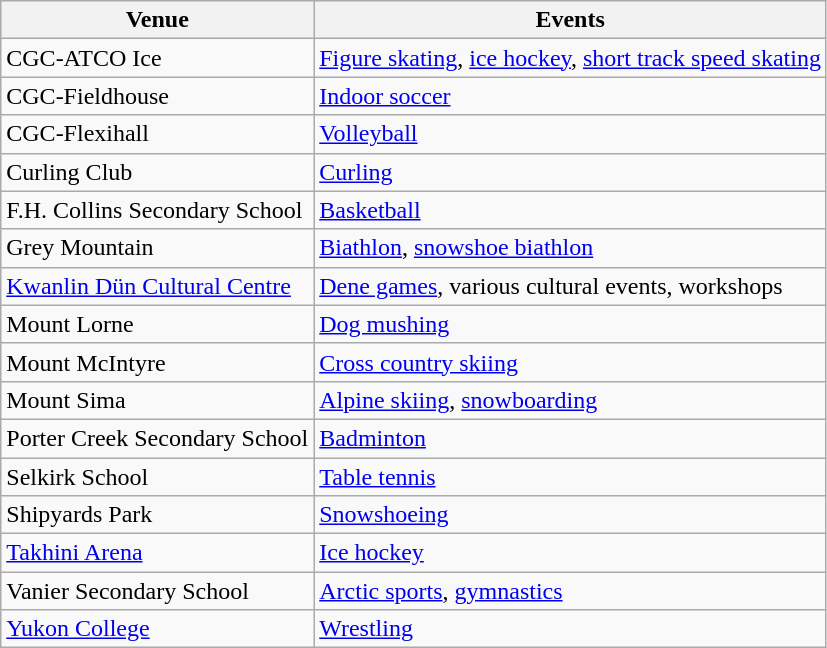<table class="sortable wikitable">
<tr>
<th>Venue</th>
<th>Events</th>
</tr>
<tr>
<td>CGC-ATCO Ice</td>
<td><a href='#'>Figure skating</a>, <a href='#'>ice hockey</a>, <a href='#'>short track speed skating</a></td>
</tr>
<tr>
<td>CGC-Fieldhouse</td>
<td><a href='#'>Indoor soccer</a></td>
</tr>
<tr>
<td>CGC-Flexihall</td>
<td><a href='#'>Volleyball</a></td>
</tr>
<tr>
<td>Curling Club</td>
<td><a href='#'>Curling</a></td>
</tr>
<tr>
<td>F.H. Collins Secondary School</td>
<td><a href='#'>Basketball</a></td>
</tr>
<tr>
<td>Grey Mountain</td>
<td><a href='#'>Biathlon</a>, <a href='#'>snowshoe biathlon</a></td>
</tr>
<tr>
<td><a href='#'>Kwanlin Dün Cultural Centre</a></td>
<td><a href='#'>Dene games</a>, various cultural events, workshops</td>
</tr>
<tr>
<td>Mount Lorne</td>
<td><a href='#'>Dog mushing</a></td>
</tr>
<tr>
<td>Mount McIntyre</td>
<td><a href='#'>Cross country skiing</a></td>
</tr>
<tr>
<td>Mount Sima</td>
<td><a href='#'>Alpine skiing</a>, <a href='#'>snowboarding</a></td>
</tr>
<tr>
<td>Porter Creek Secondary School</td>
<td><a href='#'>Badminton</a></td>
</tr>
<tr>
<td>Selkirk School</td>
<td><a href='#'>Table tennis</a></td>
</tr>
<tr>
<td>Shipyards Park</td>
<td><a href='#'>Snowshoeing</a></td>
</tr>
<tr>
<td><a href='#'>Takhini Arena</a></td>
<td><a href='#'>Ice hockey</a></td>
</tr>
<tr>
<td>Vanier Secondary School</td>
<td><a href='#'>Arctic sports</a>, <a href='#'>gymnastics</a></td>
</tr>
<tr>
<td><a href='#'>Yukon College</a></td>
<td><a href='#'>Wrestling</a></td>
</tr>
</table>
